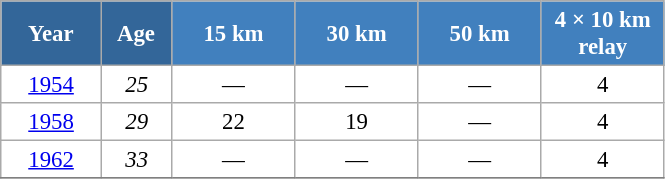<table class="wikitable" style="font-size:95%; text-align:center; border:grey solid 1px; border-collapse:collapse; background:#ffffff;">
<tr>
<th style="background-color:#369; color:white; width:60px;"> Year </th>
<th style="background-color:#369; color:white; width:40px;"> Age </th>
<th style="background-color:#4180be; color:white; width:75px;"> 15 km </th>
<th style="background-color:#4180be; color:white; width:75px;"> 30 km </th>
<th style="background-color:#4180be; color:white; width:75px;"> 50 km </th>
<th style="background-color:#4180be; color:white; width:75px;"> 4 × 10 km <br> relay </th>
</tr>
<tr>
<td><a href='#'>1954</a></td>
<td><em>25</em></td>
<td>—</td>
<td>—</td>
<td>—</td>
<td>4</td>
</tr>
<tr>
<td><a href='#'>1958</a></td>
<td><em>29</em></td>
<td>22</td>
<td>19</td>
<td>—</td>
<td>4</td>
</tr>
<tr>
<td><a href='#'>1962</a></td>
<td><em>33</em></td>
<td>—</td>
<td>—</td>
<td>—</td>
<td>4</td>
</tr>
<tr>
</tr>
</table>
